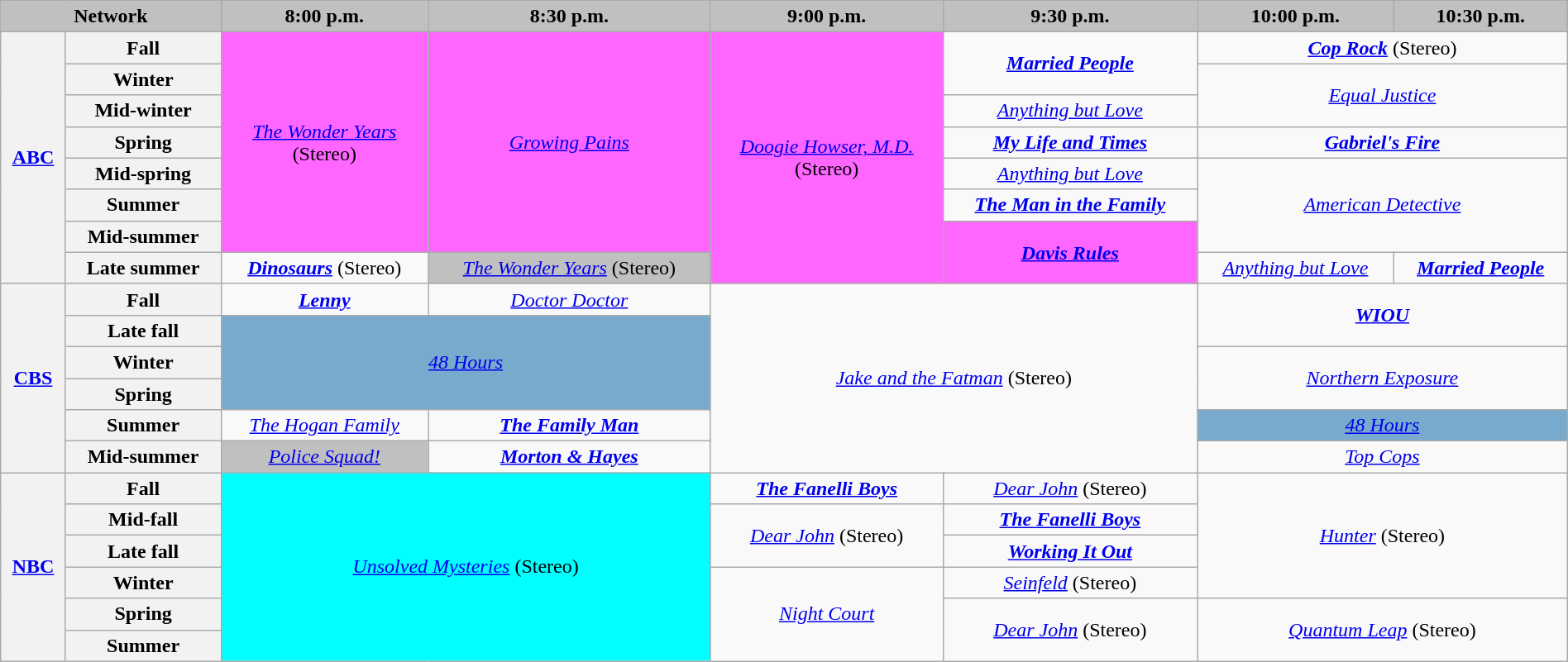<table class="wikitable" style="width:100%;margin-right:0;text-align:center">
<tr>
<th colspan="2" style="background-color:#C0C0C0;text-align:center">Network</th>
<th style="background-color:#C0C0C0;text-align:center">8:00 p.m.</th>
<th style="background-color:#C0C0C0;text-align:center">8:30 p.m.</th>
<th style="background-color:#C0C0C0;text-align:center">9:00 p.m.</th>
<th style="background-color:#C0C0C0;text-align:center">9:30 p.m.</th>
<th style="background-color:#C0C0C0;text-align:center">10:00 p.m.</th>
<th style="background-color:#C0C0C0;text-align:center">10:30 p.m.</th>
</tr>
<tr>
<th rowspan="8"><a href='#'>ABC</a></th>
<th>Fall</th>
<td style="background:#FF66FF;" rowspan="7"><em><a href='#'>The Wonder Years</a></em><br>(Stereo) </td>
<td style="background:#FF66FF;" rowspan="7"><em><a href='#'>Growing Pains</a></em> </td>
<td style="background:#FF66FF;" rowspan="8"><em><a href='#'>Doogie Howser, M.D.</a></em><br>(Stereo) </td>
<td rowspan="2"><strong><em><a href='#'>Married People</a></em></strong></td>
<td colspan="2"><strong><em><a href='#'>Cop Rock</a></em></strong> (Stereo)</td>
</tr>
<tr>
<th>Winter</th>
<td rowspan="2" colspan="2"><em><a href='#'>Equal Justice</a></em></td>
</tr>
<tr>
<th>Mid-winter</th>
<td><em><a href='#'>Anything but Love</a></em></td>
</tr>
<tr>
<th>Spring</th>
<td><strong><em><a href='#'>My Life and Times</a></em></strong></td>
<td colspan="2"><strong><em><a href='#'>Gabriel's Fire</a></em></strong></td>
</tr>
<tr>
<th>Mid-spring</th>
<td><em><a href='#'>Anything but Love</a></em></td>
<td rowspan="3" colspan="2"><em><a href='#'>American Detective</a></em></td>
</tr>
<tr>
<th>Summer</th>
<td><strong><em><a href='#'>The Man in the Family</a></em></strong></td>
</tr>
<tr>
<th>Mid-summer</th>
<td style="background:#FF66FF;" rowspan="2"><strong><em><a href='#'>Davis Rules</a></em></strong> </td>
</tr>
<tr>
<th>Late summer</th>
<td><strong><em><a href='#'>Dinosaurs</a></em></strong> (Stereo)</td>
<td style="background:#C0C0C0;"><em><a href='#'>The Wonder Years</a></em> (Stereo) </td>
<td><em><a href='#'>Anything but Love</a></em></td>
<td><strong><em><a href='#'>Married People</a></em></strong></td>
</tr>
<tr>
<th rowspan="6"><a href='#'>CBS</a></th>
<th>Fall</th>
<td><strong><em><a href='#'>Lenny</a></em></strong></td>
<td><em><a href='#'>Doctor Doctor</a></em></td>
<td rowspan="6" colspan="2"><em><a href='#'>Jake and the Fatman</a></em> (Stereo)</td>
<td rowspan="2" colspan="2"><strong><em><a href='#'>WIOU</a></em></strong></td>
</tr>
<tr>
<th>Late fall</th>
<td rowspan="3" colspan="2" style="background:#77AACC;"><em><a href='#'>48 Hours</a></em></td>
</tr>
<tr>
<th>Winter</th>
<td rowspan="2" colspan="2"><em><a href='#'>Northern Exposure</a></em></td>
</tr>
<tr>
<th>Spring</th>
</tr>
<tr>
<th>Summer</th>
<td><em><a href='#'>The Hogan Family</a></em></td>
<td><strong><em><a href='#'>The Family Man</a></em></strong></td>
<td colspan="2" style="background:#77AACC;"><em><a href='#'>48 Hours</a></em></td>
</tr>
<tr>
<th>Mid-summer</th>
<td style="background:#C0C0C0;"><em><a href='#'>Police Squad!</a></em> </td>
<td><strong><em><a href='#'>Morton & Hayes</a></em></strong></td>
<td colspan="2"><em><a href='#'>Top Cops</a></em></td>
</tr>
<tr>
<th rowspan="6"><a href='#'>NBC</a></th>
<th>Fall</th>
<td style="background:#00FFFF;" colspan="2" rowspan="6"><em><a href='#'>Unsolved Mysteries</a></em> (Stereo) </td>
<td><strong><em><a href='#'>The Fanelli Boys</a></em></strong></td>
<td><em><a href='#'>Dear John</a></em> (Stereo)</td>
<td colspan="2" rowspan="4"><em><a href='#'>Hunter</a></em> (Stereo)</td>
</tr>
<tr>
<th>Mid-fall</th>
<td rowspan="2"><em><a href='#'>Dear John</a></em> (Stereo)</td>
<td><strong><em><a href='#'>The Fanelli Boys</a></em></strong></td>
</tr>
<tr>
<th>Late fall</th>
<td><strong><em><a href='#'>Working It Out</a></em></strong></td>
</tr>
<tr>
<th>Winter</th>
<td rowspan="3"><em><a href='#'>Night Court</a></em></td>
<td><em><a href='#'>Seinfeld</a></em> (Stereo)</td>
</tr>
<tr>
<th>Spring</th>
<td rowspan="2"><em><a href='#'>Dear John</a></em> (Stereo)</td>
<td colspan="2" rowspan="2"><em><a href='#'>Quantum Leap</a></em> (Stereo)</td>
</tr>
<tr>
<th>Summer</th>
</tr>
</table>
